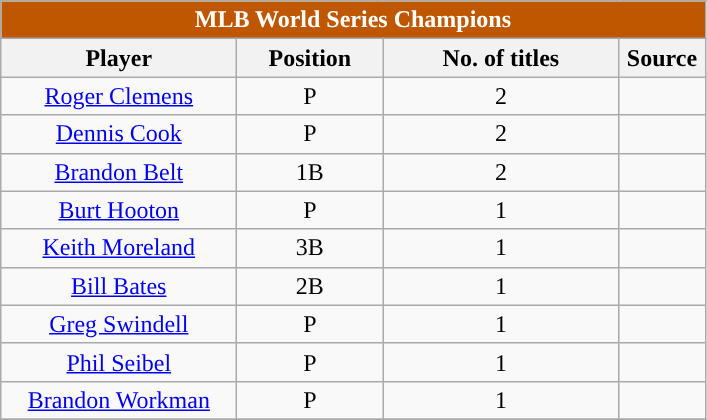<table class="wikitable" style="text-align:center">
<tr>
<td colspan="5" style= "background: #BF5700; color:white"><strong>MLB World Series Champions</strong></td>
</tr>
<tr>
<th style="width:150px; ">Player</th>
<th style="width:90px; ">Position</th>
<th style="width:150px; ">No. of titles</th>
<th style="width:50px; ">Source</th>
</tr>
<tr>
<td><a href='#'>Roger Clemens</a></td>
<td>P</td>
<td>2</td>
<td></td>
</tr>
<tr>
<td><a href='#'>Dennis Cook</a></td>
<td>P</td>
<td>2</td>
<td></td>
</tr>
<tr>
<td><a href='#'>Brandon Belt</a></td>
<td>1B</td>
<td>2</td>
<td></td>
</tr>
<tr>
<td><a href='#'>Burt Hooton</a></td>
<td>P</td>
<td>1</td>
<td></td>
</tr>
<tr>
<td><a href='#'>Keith Moreland</a></td>
<td>3B</td>
<td>1</td>
<td></td>
</tr>
<tr>
<td><a href='#'>Bill Bates</a></td>
<td>2B</td>
<td>1</td>
<td></td>
</tr>
<tr>
<td><a href='#'>Greg Swindell</a></td>
<td>P</td>
<td>1</td>
<td></td>
</tr>
<tr>
<td><a href='#'>Phil Seibel</a></td>
<td>P</td>
<td>1</td>
<td></td>
</tr>
<tr>
<td><a href='#'>Brandon Workman</a></td>
<td>P</td>
<td>1</td>
<td></td>
</tr>
<tr>
</tr>
</table>
